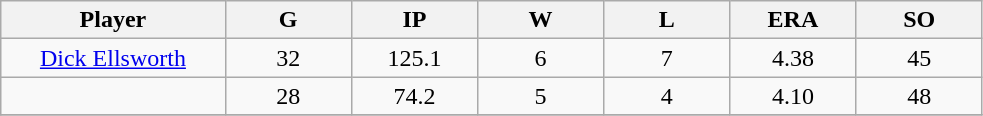<table class="wikitable sortable">
<tr>
<th bgcolor="#DDDDFF" width="16%">Player</th>
<th bgcolor="#DDDDFF" width="9%">G</th>
<th bgcolor="#DDDDFF" width="9%">IP</th>
<th bgcolor="#DDDDFF" width="9%">W</th>
<th bgcolor="#DDDDFF" width="9%">L</th>
<th bgcolor="#DDDDFF" width="9%">ERA</th>
<th bgcolor="#DDDDFF" width="9%">SO</th>
</tr>
<tr align="center">
<td><a href='#'>Dick Ellsworth</a></td>
<td>32</td>
<td>125.1</td>
<td>6</td>
<td>7</td>
<td>4.38</td>
<td>45</td>
</tr>
<tr align=center>
<td></td>
<td>28</td>
<td>74.2</td>
<td>5</td>
<td>4</td>
<td>4.10</td>
<td>48</td>
</tr>
<tr align="center">
</tr>
</table>
